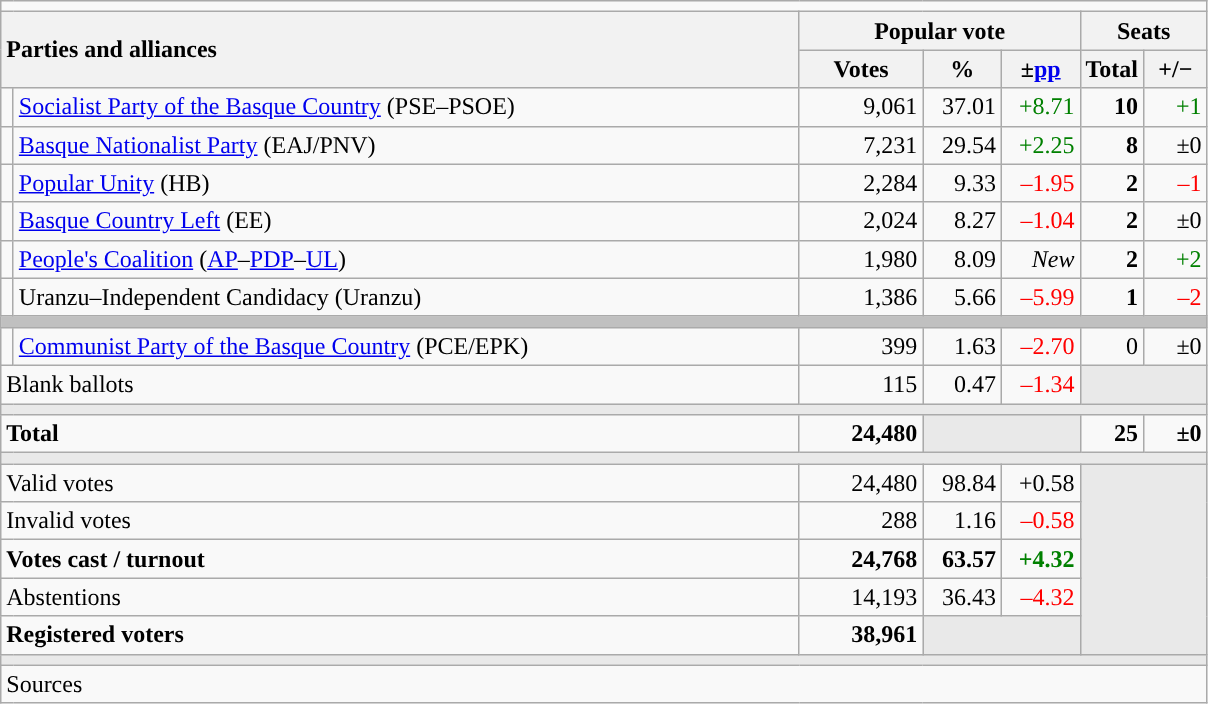<table class="wikitable" style="text-align:right;">
<tr>
<td colspan="7"></td>
</tr>
<tr>
<th style="text-align:left;" rowspan="2" colspan="2" width="525">Parties and alliances</th>
<th colspan="3">Popular vote</th>
<th colspan="2">Seats</th>
</tr>
<tr>
<th width="75">Votes</th>
<th width="45">%</th>
<th width="45">±<a href='#'>pp</a></th>
<th width="35">Total</th>
<th width="35">+/−</th>
</tr>
<tr>
<td width="1" style="color:inherit;background:"></td>
<td align="left"><a href='#'>Socialist Party of the Basque Country</a> (PSE–PSOE)</td>
<td>9,061</td>
<td>37.01</td>
<td style="color:green;">+8.71</td>
<td><strong>10</strong></td>
<td style="color:green;">+1</td>
</tr>
<tr>
<td style="color:inherit;background:"></td>
<td align="left"><a href='#'>Basque Nationalist Party</a> (EAJ/PNV)</td>
<td>7,231</td>
<td>29.54</td>
<td style="color:green;">+2.25</td>
<td><strong>8</strong></td>
<td>±0</td>
</tr>
<tr>
<td style="color:inherit;background:"></td>
<td align="left"><a href='#'>Popular Unity</a> (HB)</td>
<td>2,284</td>
<td>9.33</td>
<td style="color:red;">–1.95</td>
<td><strong>2</strong></td>
<td style="color:red;">–1</td>
</tr>
<tr>
<td style="color:inherit;background:"></td>
<td align="left"><a href='#'>Basque Country Left</a> (EE)</td>
<td>2,024</td>
<td>8.27</td>
<td style="color:red;">–1.04</td>
<td><strong>2</strong></td>
<td>±0</td>
</tr>
<tr>
<td style="color:inherit;background:"></td>
<td align="left"><a href='#'>People's Coalition</a> (<a href='#'>AP</a>–<a href='#'>PDP</a>–<a href='#'>UL</a>)</td>
<td>1,980</td>
<td>8.09</td>
<td><em>New</em></td>
<td><strong>2</strong></td>
<td style="color:green;">+2</td>
</tr>
<tr>
<td style="color:inherit;background:"></td>
<td align="left">Uranzu–Independent Candidacy (Uranzu)</td>
<td>1,386</td>
<td>5.66</td>
<td style="color:red;">–5.99</td>
<td><strong>1</strong></td>
<td style="color:red;">–2</td>
</tr>
<tr>
<td colspan="7" bgcolor="#C0C0C0"></td>
</tr>
<tr>
<td style="color:inherit;background:"></td>
<td align="left"><a href='#'>Communist Party of the Basque Country</a> (PCE/EPK)</td>
<td>399</td>
<td>1.63</td>
<td style="color:red;">–2.70</td>
<td>0</td>
<td>±0</td>
</tr>
<tr>
<td align="left" colspan="2">Blank ballots</td>
<td>115</td>
<td>0.47</td>
<td style="color:red;">–1.34</td>
<td bgcolor="#E9E9E9" colspan="2"></td>
</tr>
<tr>
<td colspan="7" bgcolor="#E9E9E9"></td>
</tr>
<tr style="font-weight:bold;">
<td align="left" colspan="2">Total</td>
<td>24,480</td>
<td bgcolor="#E9E9E9" colspan="2"></td>
<td>25</td>
<td>±0</td>
</tr>
<tr>
<td colspan="7" bgcolor="#E9E9E9"></td>
</tr>
<tr>
<td align="left" colspan="2">Valid votes</td>
<td>24,480</td>
<td>98.84</td>
<td ststyle="color:green;">+0.58</td>
<td bgcolor="#E9E9E9" colspan="2" rowspan="5"></td>
</tr>
<tr>
<td align="left" colspan="2">Invalid votes</td>
<td>288</td>
<td>1.16</td>
<td style="color:red;">–0.58</td>
</tr>
<tr style="font-weight:bold;">
<td align="left" colspan="2">Votes cast / turnout</td>
<td>24,768</td>
<td>63.57</td>
<td style="color:green;">+4.32</td>
</tr>
<tr>
<td align="left" colspan="2">Abstentions</td>
<td>14,193</td>
<td>36.43</td>
<td style="color:red;">–4.32</td>
</tr>
<tr style="font-weight:bold;">
<td align="left" colspan="2">Registered voters</td>
<td>38,961</td>
<td bgcolor="#E9E9E9" colspan="2"></td>
</tr>
<tr>
<td colspan="7" bgcolor="#E9E9E9"></td>
</tr>
<tr>
<td align="left" colspan="7">Sources</td>
</tr>
</table>
